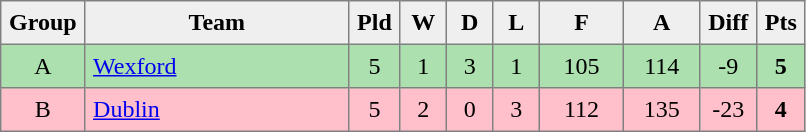<table style=border-collapse:collapse border=1 cellspacing=0 cellpadding=5>
<tr align=center bgcolor=#efefef>
<th width=20>Group</th>
<th width=165>Team</th>
<th width=20>Pld</th>
<th width=20>W</th>
<th width=20>D</th>
<th width=20>L</th>
<th width=45>F</th>
<th width=40>A</th>
<th width=20>Diff</th>
<th width=20>Pts</th>
</tr>
<tr align=center style="background:#ACE1AF;">
<td>A</td>
<td style="text-align:left;"> <a href='#'>Wexford</a></td>
<td>5</td>
<td>1</td>
<td>3</td>
<td>1</td>
<td>105</td>
<td>114</td>
<td>-9</td>
<td><strong>5</strong></td>
</tr>
<tr align=center style="background:#FFC0CB;">
<td>B</td>
<td style="text-align:left;"> <a href='#'>Dublin</a></td>
<td>5</td>
<td>2</td>
<td>0</td>
<td>3</td>
<td>112</td>
<td>135</td>
<td>-23</td>
<td><strong>4</strong></td>
</tr>
</table>
